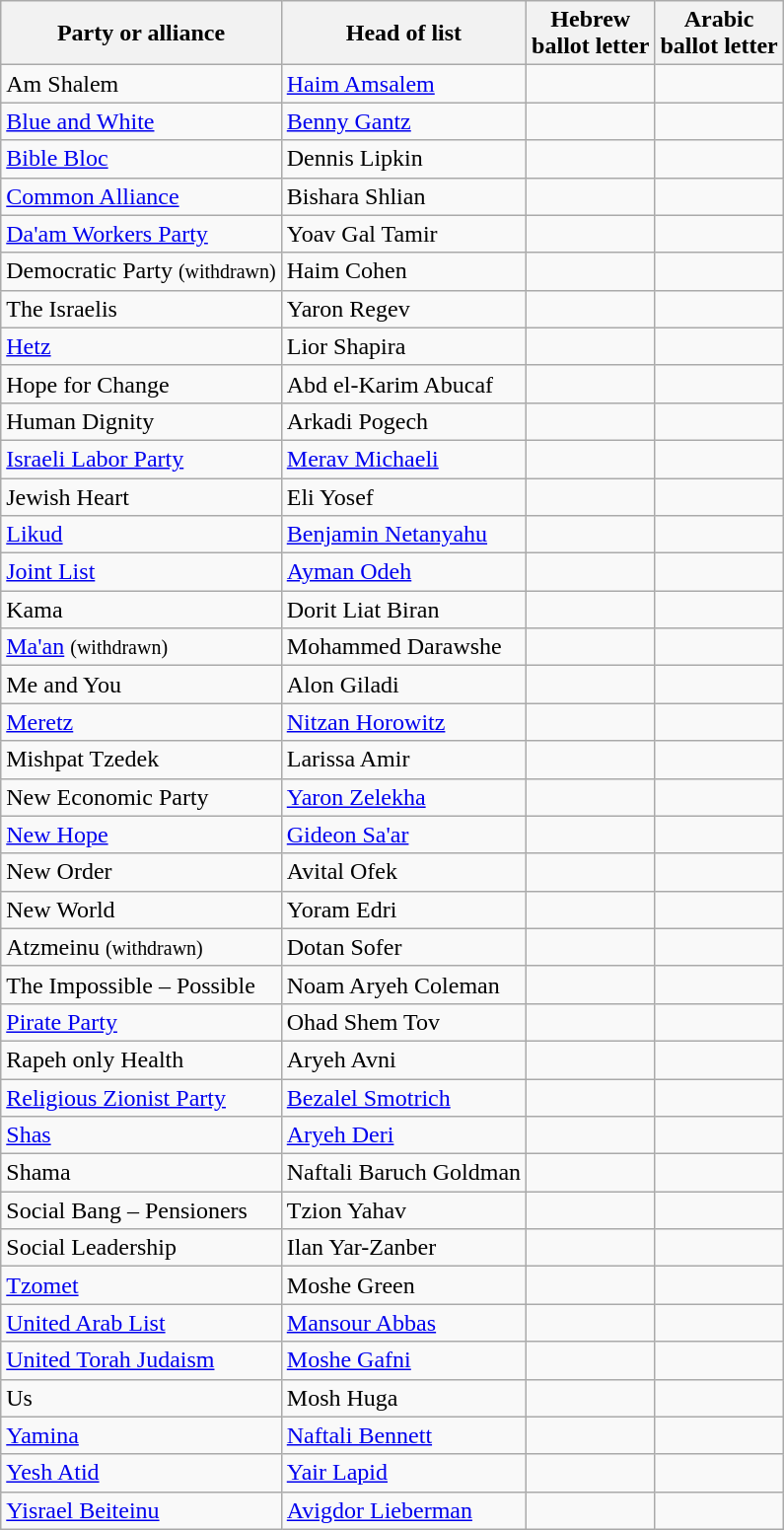<table class=wikitable>
<tr>
<th>Party or alliance</th>
<th>Head of list</th>
<th>Hebrew<br>ballot letter</th>
<th>Arabic<br>ballot letter</th>
</tr>
<tr>
<td>Am Shalem</td>
<td><a href='#'>Haim Amsalem</a></td>
<td align=center></td>
<td align=center></td>
</tr>
<tr>
<td><a href='#'>Blue and White</a></td>
<td><a href='#'>Benny Gantz</a></td>
<td align=center></td>
<td align=center></td>
</tr>
<tr>
<td><a href='#'>Bible Bloc</a></td>
<td>Dennis Lipkin</td>
<td align=center></td>
<td align=center></td>
</tr>
<tr>
<td><a href='#'>Common Alliance</a></td>
<td>Bishara Shlian</td>
<td align=center></td>
<td align=center></td>
</tr>
<tr>
<td><a href='#'>Da'am Workers Party</a></td>
<td>Yoav Gal Tamir</td>
<td align=center></td>
<td align=center></td>
</tr>
<tr>
<td>Democratic Party <small>(withdrawn)</small></td>
<td>Haim Cohen</td>
<td align=center></td>
<td align=center></td>
</tr>
<tr>
<td>The Israelis</td>
<td>Yaron Regev</td>
<td align=center></td>
<td align=center></td>
</tr>
<tr>
<td><a href='#'>Hetz</a></td>
<td>Lior Shapira</td>
<td align=center></td>
<td align=center></td>
</tr>
<tr>
<td>Hope for Change</td>
<td>Abd el-Karim Abucaf</td>
<td align=center></td>
<td align=center></td>
</tr>
<tr>
<td>Human Dignity</td>
<td>Arkadi Pogech</td>
<td align=center></td>
<td align=center></td>
</tr>
<tr>
<td><a href='#'>Israeli Labor Party</a></td>
<td><a href='#'>Merav Michaeli</a></td>
<td align=center></td>
<td align=center></td>
</tr>
<tr>
<td>Jewish Heart</td>
<td>Eli Yosef</td>
<td align=center></td>
<td align=center></td>
</tr>
<tr>
<td><a href='#'>Likud</a></td>
<td><a href='#'>Benjamin Netanyahu</a></td>
<td align=center></td>
<td align=center></td>
</tr>
<tr>
<td><a href='#'>Joint List</a></td>
<td><a href='#'>Ayman Odeh</a></td>
<td align=center></td>
<td align=center></td>
</tr>
<tr>
<td>Kama</td>
<td>Dorit Liat Biran</td>
<td align=center></td>
<td align=center></td>
</tr>
<tr>
<td><a href='#'>Ma'an</a> <small>(withdrawn)</small></td>
<td>Mohammed Darawshe</td>
<td align=center></td>
<td align=center></td>
</tr>
<tr>
<td>Me and You</td>
<td>Alon Giladi</td>
<td align=center></td>
<td align=center></td>
</tr>
<tr>
<td><a href='#'>Meretz</a></td>
<td><a href='#'>Nitzan Horowitz</a></td>
<td align=center></td>
<td align=center></td>
</tr>
<tr>
<td>Mishpat Tzedek</td>
<td>Larissa Amir</td>
<td align=center></td>
<td align=center></td>
</tr>
<tr>
<td>New Economic Party</td>
<td><a href='#'>Yaron Zelekha</a></td>
<td align=center></td>
<td align=center></td>
</tr>
<tr>
<td><a href='#'>New Hope</a></td>
<td><a href='#'>Gideon Sa'ar</a></td>
<td align=center></td>
<td align=center></td>
</tr>
<tr>
<td>New Order</td>
<td>Avital Ofek</td>
<td align=center></td>
<td align=center></td>
</tr>
<tr>
<td>New World</td>
<td>Yoram Edri</td>
<td align=center></td>
<td align=center></td>
</tr>
<tr>
<td>Atzmeinu <small>(withdrawn)</small></td>
<td>Dotan Sofer</td>
<td align=center></td>
<td align=center></td>
</tr>
<tr>
<td>The Impossible – Possible</td>
<td>Noam Aryeh Coleman</td>
<td align=center></td>
<td align=center></td>
</tr>
<tr>
<td><a href='#'>Pirate Party</a></td>
<td>Ohad Shem Tov</td>
<td align=center></td>
<td align=center></td>
</tr>
<tr>
<td>Rapeh only Health</td>
<td>Aryeh Avni</td>
<td align=center></td>
<td align=center></td>
</tr>
<tr>
<td><a href='#'>Religious Zionist Party</a></td>
<td><a href='#'>Bezalel Smotrich</a></td>
<td align=center></td>
<td align=center></td>
</tr>
<tr>
<td><a href='#'>Shas</a></td>
<td><a href='#'>Aryeh Deri</a></td>
<td align=center></td>
<td align=center></td>
</tr>
<tr>
<td>Shama</td>
<td>Naftali Baruch Goldman</td>
<td align=center></td>
<td align=center></td>
</tr>
<tr>
<td>Social Bang – Pensioners</td>
<td>Tzion Yahav</td>
<td align=center></td>
<td align=center></td>
</tr>
<tr>
<td>Social Leadership</td>
<td>Ilan Yar-Zanber</td>
<td align=center></td>
<td align=center></td>
</tr>
<tr>
<td><a href='#'>Tzomet</a></td>
<td>Moshe Green</td>
<td align=center></td>
<td align=center></td>
</tr>
<tr>
<td><a href='#'>United Arab List</a></td>
<td><a href='#'>Mansour Abbas</a></td>
<td align=center></td>
<td align=center></td>
</tr>
<tr>
<td><a href='#'>United Torah Judaism</a></td>
<td><a href='#'>Moshe Gafni</a></td>
<td align=center></td>
<td align=center></td>
</tr>
<tr>
<td>Us</td>
<td>Mosh Huga</td>
<td align=center></td>
<td align=center></td>
</tr>
<tr>
<td><a href='#'>Yamina</a></td>
<td><a href='#'>Naftali Bennett</a></td>
<td align=center></td>
<td align=center></td>
</tr>
<tr>
<td><a href='#'>Yesh Atid</a></td>
<td><a href='#'>Yair Lapid</a></td>
<td align=center></td>
<td align=center></td>
</tr>
<tr>
<td><a href='#'>Yisrael Beiteinu</a></td>
<td><a href='#'>Avigdor Lieberman</a></td>
<td align=center></td>
<td align=center></td>
</tr>
</table>
